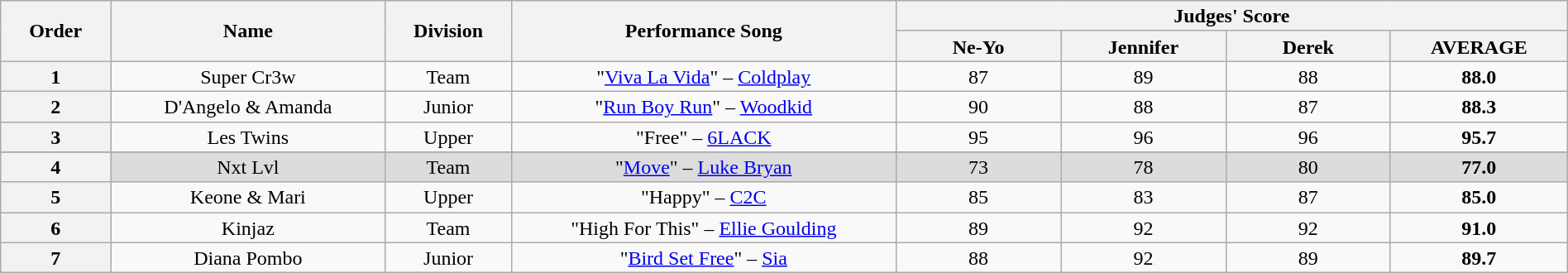<table class="wikitable" style="text-align:center; line-height:17px; width:100%;">
<tr>
<th scope="col" rowspan="2" style="width:04%;">Order</th>
<th scope="col" rowspan="2" style="width:10%;">Name</th>
<th scope="col" rowspan="2" style="width:04%;">Division</th>
<th scope="col" rowspan="2" style="width:14%;">Performance Song</th>
<th scope="col" colspan="4" style="width:24%;">Judges' Score</th>
</tr>
<tr>
<th style="width:06%;">Ne-Yo</th>
<th style="width:06%;">Jennifer</th>
<th style="width:06%;">Derek</th>
<th style="width:06%;">AVERAGE</th>
</tr>
<tr>
<th>1</th>
<td>Super Cr3w</td>
<td>Team</td>
<td>"<a href='#'>Viva La Vida</a>" – <a href='#'>Coldplay</a></td>
<td>87</td>
<td>89</td>
<td>88</td>
<td><strong>88.0</strong></td>
</tr>
<tr>
<th>2</th>
<td>D'Angelo & Amanda</td>
<td>Junior</td>
<td>"<a href='#'>Run Boy Run</a>" – <a href='#'>Woodkid</a></td>
<td>90</td>
<td>88</td>
<td>87</td>
<td><strong>88.3</strong></td>
</tr>
<tr>
<th>3</th>
<td>Les Twins</td>
<td>Upper</td>
<td>"Free" – <a href='#'>6LACK</a></td>
<td>95</td>
<td>96</td>
<td>96</td>
<td><strong>95.7</strong></td>
</tr>
<tr>
</tr>
<tr style="background:#DCDCDC;">
<th>4</th>
<td>Nxt Lvl</td>
<td>Team</td>
<td>"<a href='#'>Move</a>" – <a href='#'>Luke Bryan</a></td>
<td>73</td>
<td>78</td>
<td>80</td>
<td><strong>77.0</strong></td>
</tr>
<tr>
<th>5</th>
<td>Keone & Mari</td>
<td>Upper</td>
<td>"Happy" – <a href='#'>C2C</a></td>
<td>85</td>
<td>83</td>
<td>87</td>
<td><strong>85.0</strong></td>
</tr>
<tr>
<th>6</th>
<td>Kinjaz</td>
<td>Team</td>
<td>"High For This" – <a href='#'>Ellie Goulding</a></td>
<td>89</td>
<td>92</td>
<td>92</td>
<td><strong>91.0</strong></td>
</tr>
<tr>
<th>7</th>
<td>Diana Pombo</td>
<td>Junior</td>
<td>"<a href='#'>Bird Set Free</a>" – <a href='#'>Sia</a></td>
<td>88</td>
<td>92</td>
<td>89</td>
<td><strong>89.7</strong></td>
</tr>
</table>
